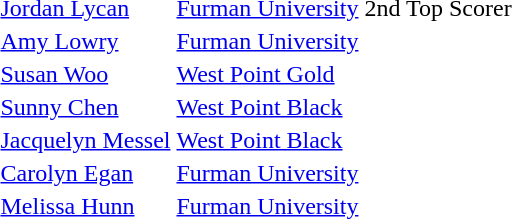<table>
<tr>
<td><a href='#'>Jordan Lycan</a></td>
<td><a href='#'>Furman University</a></td>
<td>2nd Top Scorer</td>
</tr>
<tr>
<td><a href='#'>Amy Lowry</a></td>
<td><a href='#'>Furman University</a></td>
<td></td>
</tr>
<tr>
<td><a href='#'>Susan Woo</a></td>
<td><a href='#'>West Point Gold</a></td>
<td></td>
</tr>
<tr>
<td><a href='#'>Sunny Chen</a></td>
<td><a href='#'>West Point Black</a></td>
<td></td>
</tr>
<tr>
<td><a href='#'>Jacquelyn Messel</a></td>
<td><a href='#'>West Point Black</a></td>
<td></td>
</tr>
<tr>
<td><a href='#'>Carolyn Egan</a></td>
<td><a href='#'>Furman University</a></td>
<td></td>
</tr>
<tr>
<td><a href='#'>Melissa Hunn</a></td>
<td><a href='#'>Furman University</a></td>
<td></td>
</tr>
</table>
